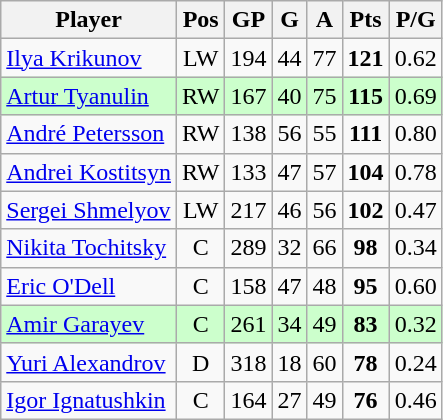<table class="wikitable">
<tr>
<th>Player</th>
<th>Pos</th>
<th>GP</th>
<th>G</th>
<th>A</th>
<th>Pts</th>
<th>P/G</th>
</tr>
<tr style="text-align:center;">
<td style="text-align:left;"> <a href='#'>Ilya Krikunov</a></td>
<td>LW</td>
<td>194</td>
<td>44</td>
<td>77</td>
<td><strong>121</strong></td>
<td>0.62</td>
</tr>
<tr style="text-align:center;"  bgcolor="#cfc">
<td style="text-align:left;"> <a href='#'>Artur Tyanulin</a></td>
<td>RW</td>
<td>167</td>
<td>40</td>
<td>75</td>
<td><strong>115</strong></td>
<td>0.69</td>
</tr>
<tr style="text-align:center;">
<td style="text-align:left;"> <a href='#'>André Petersson</a></td>
<td>RW</td>
<td>138</td>
<td>56</td>
<td>55</td>
<td><strong>111</strong></td>
<td>0.80</td>
</tr>
<tr style="text-align:center;">
<td style="text-align:left;"> <a href='#'>Andrei Kostitsyn</a></td>
<td>RW</td>
<td>133</td>
<td>47</td>
<td>57</td>
<td><strong>104</strong></td>
<td>0.78</td>
</tr>
<tr style="text-align:center;">
<td style="text-align:left;"> <a href='#'>Sergei Shmelyov</a></td>
<td>LW</td>
<td>217</td>
<td>46</td>
<td>56</td>
<td><strong>102</strong></td>
<td>0.47</td>
</tr>
<tr style="text-align:center;">
<td style="text-align:left;"> <a href='#'>Nikita Tochitsky</a></td>
<td>C</td>
<td>289</td>
<td>32</td>
<td>66</td>
<td><strong>98</strong></td>
<td>0.34</td>
</tr>
<tr style="text-align:center;">
<td style="text-align:left;"> <a href='#'>Eric O'Dell</a></td>
<td>C</td>
<td>158</td>
<td>47</td>
<td>48</td>
<td><strong>95</strong></td>
<td>0.60</td>
</tr>
<tr style="text-align:center;"  bgcolor="#cfc">
<td style="text-align:left;"> <a href='#'>Amir Garayev</a></td>
<td>C</td>
<td>261</td>
<td>34</td>
<td>49</td>
<td><strong>83</strong></td>
<td>0.32</td>
</tr>
<tr style="text-align:center;">
<td style="text-align:left;"> <a href='#'>Yuri Alexandrov</a></td>
<td>D</td>
<td>318</td>
<td>18</td>
<td>60</td>
<td><strong>78</strong></td>
<td>0.24</td>
</tr>
<tr style="text-align:center;">
<td style="text-align:left;"> <a href='#'>Igor Ignatushkin</a></td>
<td>C</td>
<td>164</td>
<td>27</td>
<td>49</td>
<td><strong>76</strong></td>
<td>0.46</td>
</tr>
</table>
